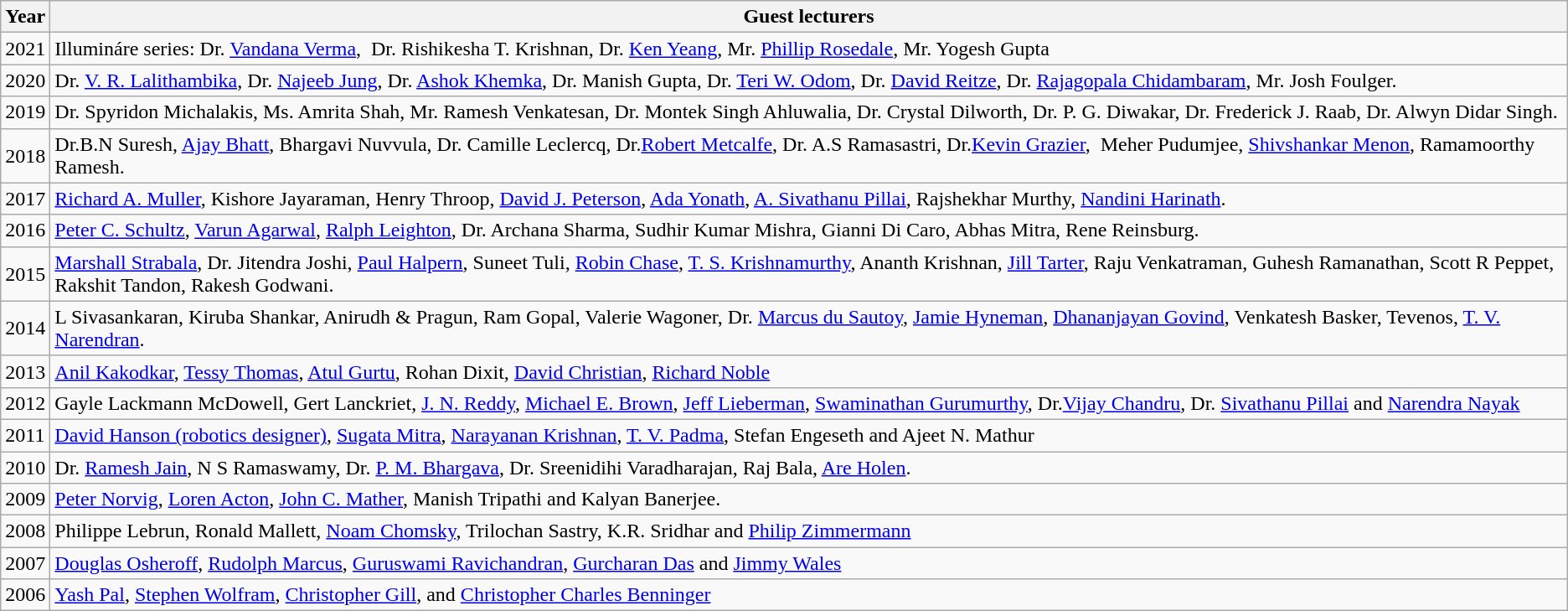<table class="wikitable">
<tr>
<th>Year</th>
<th>Guest lecturers</th>
</tr>
<tr>
<td>2021</td>
<td>Illumináre series: Dr. <a href='#'>Vandana Verma</a>,  Dr. Rishikesha T. Krishnan, Dr. <a href='#'>Ken Yeang</a>, Mr. <a href='#'>Phillip Rosedale</a>, Mr. Yogesh Gupta</td>
</tr>
<tr>
<td>2020</td>
<td>Dr. <a href='#'>V. R. Lalithambika</a>, Dr. <a href='#'>Najeeb Jung</a>, Dr. <a href='#'>Ashok Khemka</a>, Dr. Manish Gupta, Dr. <a href='#'>Teri W. Odom</a>, Dr. <a href='#'>David Reitze</a>, Dr. <a href='#'>Rajagopala Chidambaram</a>, Mr. Josh Foulger.</td>
</tr>
<tr>
<td>2019</td>
<td>Dr. Spyridon Michalakis, Ms. Amrita Shah, Mr. Ramesh Venkatesan, Dr. Montek Singh Ahluwalia, Dr. Crystal Dilworth, Dr. P. G. Diwakar, Dr. Frederick J. Raab, Dr. Alwyn Didar Singh.</td>
</tr>
<tr>
<td>2018</td>
<td>Dr.B.N Suresh, <a href='#'>Ajay Bhatt</a>, Bhargavi Nuvvula, Dr. Camille Leclercq, Dr.<a href='#'>Robert Metcalfe</a>, Dr. A.S Ramasastri, Dr.<a href='#'>Kevin Grazier</a>,  Meher Pudumjee, <a href='#'>Shivshankar Menon</a>, Ramamoorthy Ramesh.</td>
</tr>
<tr>
<td>2017</td>
<td><a href='#'>Richard A. Muller</a>, Kishore Jayaraman, Henry Throop, <a href='#'>David J. Peterson</a>, <a href='#'>Ada Yonath</a>, <a href='#'>A. Sivathanu Pillai</a>, Rajshekhar Murthy, <a href='#'>Nandini Harinath</a>.</td>
</tr>
<tr>
<td>2016</td>
<td><a href='#'>Peter C. Schultz</a>, <a href='#'>Varun Agarwal</a>, <a href='#'>Ralph Leighton</a>, Dr. Archana Sharma, Sudhir Kumar Mishra, Gianni Di Caro, Abhas Mitra, Rene Reinsburg.</td>
</tr>
<tr>
<td>2015</td>
<td><a href='#'>Marshall Strabala</a>, Dr. Jitendra Joshi, <a href='#'>Paul Halpern</a>, Suneet Tuli, <a href='#'>Robin Chase</a>,  <a href='#'>T. S. Krishnamurthy</a>, Ananth Krishnan, <a href='#'>Jill Tarter</a>, Raju Venkatraman, Guhesh Ramanathan, Scott R Peppet, Rakshit Tandon, Rakesh Godwani.</td>
</tr>
<tr>
<td>2014</td>
<td>L Sivasankaran, Kiruba Shankar, Anirudh & Pragun, Ram Gopal, Valerie Wagoner, Dr. <a href='#'>Marcus du Sautoy</a>, <a href='#'>Jamie Hyneman</a>, <a href='#'>Dhananjayan Govind</a>, Venkatesh Basker, Tevenos, <a href='#'>T. V. Narendran</a>.</td>
</tr>
<tr>
<td>2013</td>
<td><a href='#'>Anil Kakodkar</a>, <a href='#'>Tessy Thomas</a>, <a href='#'>Atul Gurtu</a>, Rohan Dixit, <a href='#'>David Christian</a>, <a href='#'>Richard Noble</a></td>
</tr>
<tr>
<td>2012</td>
<td>Gayle Lackmann McDowell, Gert Lanckriet, <a href='#'>J. N. Reddy</a>, <a href='#'>Michael E. Brown</a>, <a href='#'>Jeff Lieberman</a>, <a href='#'>Swaminathan Gurumurthy</a>, Dr.<a href='#'>Vijay Chandru</a>, Dr. <a href='#'>Sivathanu Pillai</a> and <a href='#'>Narendra Nayak</a></td>
</tr>
<tr>
<td>2011</td>
<td><a href='#'>David Hanson (robotics designer)</a>, <a href='#'>Sugata Mitra</a>, <a href='#'>Narayanan Krishnan</a>, <a href='#'>T. V. Padma</a>, Stefan Engeseth and  Ajeet N. Mathur</td>
</tr>
<tr>
<td>2010</td>
<td>Dr. <a href='#'>Ramesh Jain</a>, N S Ramaswamy, Dr. <a href='#'>P. M. Bhargava</a>, Dr. Sreenidihi Varadharajan, Raj Bala, <a href='#'>Are Holen</a>.</td>
</tr>
<tr>
<td>2009</td>
<td><a href='#'>Peter Norvig</a>, <a href='#'>Loren Acton</a>, <a href='#'>John C. Mather</a>, Manish Tripathi and Kalyan Banerjee.</td>
</tr>
<tr>
<td>2008</td>
<td>Philippe Lebrun, Ronald Mallett, <a href='#'>Noam Chomsky</a>, Trilochan Sastry, K.R. Sridhar and <a href='#'>Philip Zimmermann</a></td>
</tr>
<tr>
<td>2007</td>
<td><a href='#'>Douglas Osheroff</a>, <a href='#'>Rudolph Marcus</a>, <a href='#'>Guruswami Ravichandran</a>, <a href='#'>Gurcharan Das</a> and <a href='#'>Jimmy Wales</a></td>
</tr>
<tr>
<td>2006</td>
<td><a href='#'>Yash Pal</a>, <a href='#'>Stephen Wolfram</a>, <a href='#'>Christopher Gill</a>, and <a href='#'>Christopher Charles Benninger</a></td>
</tr>
</table>
